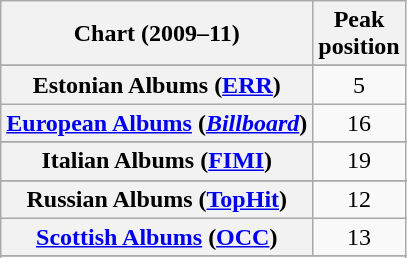<table class="wikitable sortable plainrowheaders" style="text-align:center;">
<tr>
<th scope="col">Chart (2009–11)</th>
<th scope="col">Peak<br>position</th>
</tr>
<tr>
</tr>
<tr>
</tr>
<tr>
</tr>
<tr>
</tr>
<tr>
</tr>
<tr>
</tr>
<tr>
<th scope="row">Estonian Albums (<a href='#'>ERR</a>)</th>
<td>5</td>
</tr>
<tr>
<th scope="row"><a href='#'>European Albums</a> (<em><a href='#'>Billboard</a></em>)</th>
<td>16</td>
</tr>
<tr>
</tr>
<tr>
</tr>
<tr>
</tr>
<tr>
</tr>
<tr>
</tr>
<tr>
<th scope="row">Italian Albums (<a href='#'>FIMI</a>)</th>
<td>19</td>
</tr>
<tr>
</tr>
<tr>
</tr>
<tr>
</tr>
<tr>
</tr>
<tr>
<th scope="row">Russian Albums (<a href='#'>TopHit</a>)</th>
<td>12</td>
</tr>
<tr>
<th scope="row"><a href='#'>Scottish Albums</a> (<a href='#'>OCC</a>)</th>
<td>13</td>
</tr>
<tr>
</tr>
<tr>
</tr>
<tr>
</tr>
<tr>
</tr>
<tr>
</tr>
<tr>
</tr>
</table>
